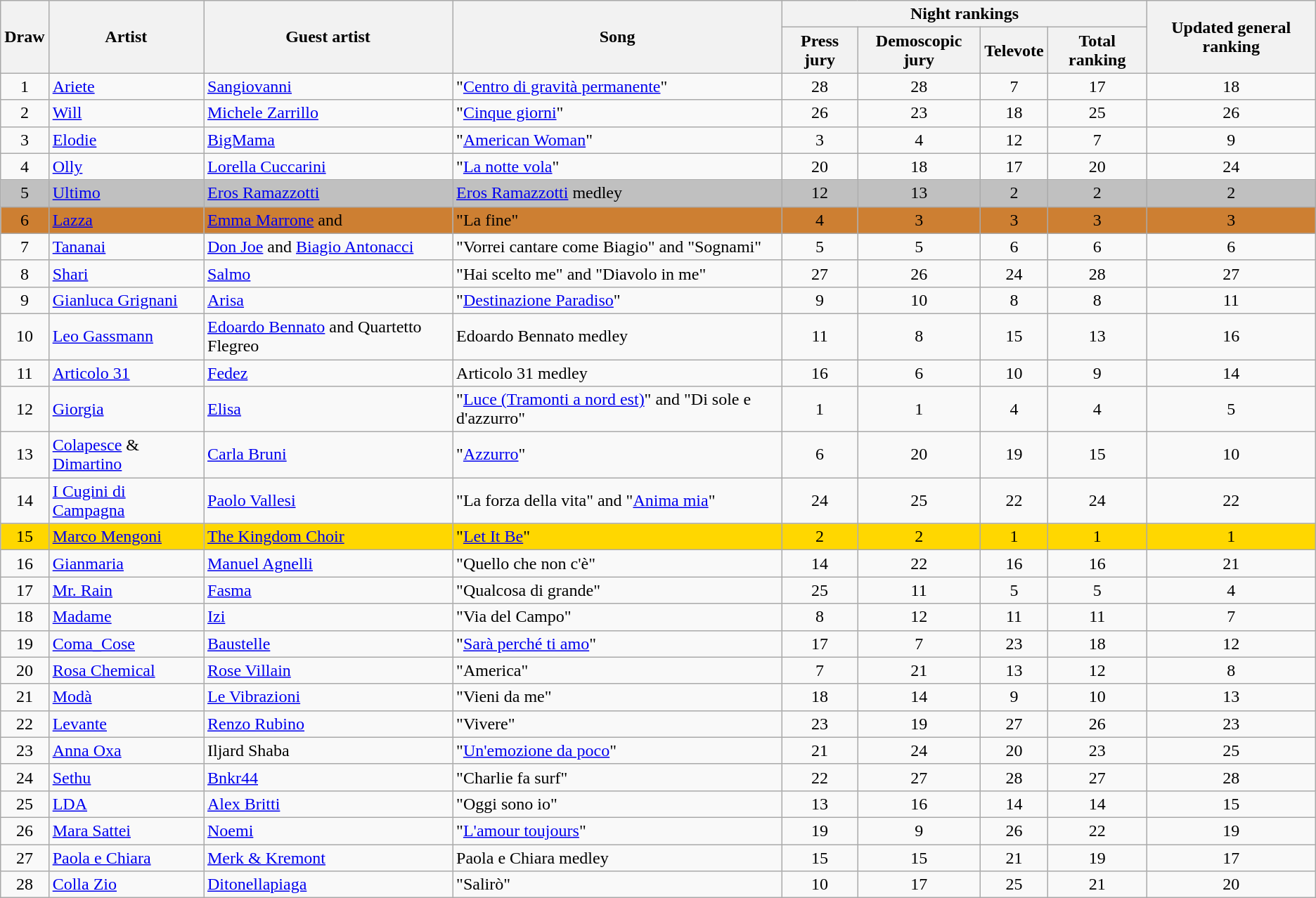<table class="wikitable sortable">
<tr>
<th rowspan="2">Draw</th>
<th rowspan="2">Artist</th>
<th rowspan="2">Guest artist</th>
<th rowspan="2">Song</th>
<th class="unsortable" colspan="4">Night rankings</th>
<th rowspan="2">Updated general ranking</th>
</tr>
<tr>
<th>Press jury</th>
<th>Demoscopic jury</th>
<th>Televote</th>
<th>Total ranking</th>
</tr>
<tr>
<td align="center">1</td>
<td><a href='#'>Ariete</a></td>
<td><a href='#'>Sangiovanni</a></td>
<td>"<a href='#'>Centro di gravità permanente</a>"</td>
<td align="center">28</td>
<td align="center">28</td>
<td align="center">7</td>
<td align="center">17</td>
<td align="center">18</td>
</tr>
<tr>
<td align="center">2</td>
<td><a href='#'>Will</a></td>
<td><a href='#'>Michele Zarrillo</a></td>
<td>"<a href='#'>Cinque giorni</a>"</td>
<td align="center">26</td>
<td align="center">23</td>
<td align="center">18</td>
<td align="center">25</td>
<td align="center">26</td>
</tr>
<tr>
<td align="center">3</td>
<td><a href='#'>Elodie</a></td>
<td><a href='#'>BigMama</a></td>
<td>"<a href='#'>American Woman</a>"</td>
<td align="center">3</td>
<td align="center">4</td>
<td align="center">12</td>
<td align="center">7</td>
<td align="center">9</td>
</tr>
<tr>
<td align="center">4</td>
<td><a href='#'>Olly</a></td>
<td><a href='#'>Lorella Cuccarini</a></td>
<td>"<a href='#'>La notte vola</a>"</td>
<td align="center">20</td>
<td align="center">18</td>
<td align="center">17</td>
<td align="center">20</td>
<td align="center">24</td>
</tr>
<tr style="background:silver;">
<td align="center">5</td>
<td><a href='#'>Ultimo</a></td>
<td><a href='#'>Eros Ramazzotti</a></td>
<td><a href='#'>Eros Ramazzotti</a> medley</td>
<td align="center">12</td>
<td align="center">13</td>
<td align="center">2</td>
<td align="center">2</td>
<td align="center">2</td>
</tr>
<tr style="background:#Cd7f32;">
<td align="center">6</td>
<td><a href='#'>Lazza</a></td>
<td><a href='#'>Emma Marrone</a> and </td>
<td>"La fine"</td>
<td align="center">4</td>
<td align="center">3</td>
<td align="center">3</td>
<td align="center">3</td>
<td align="center">3</td>
</tr>
<tr>
<td align="center">7</td>
<td><a href='#'>Tananai</a></td>
<td><a href='#'>Don Joe</a> and <a href='#'>Biagio Antonacci</a></td>
<td>"Vorrei cantare come Biagio" and "Sognami"</td>
<td align="center">5</td>
<td align="center">5</td>
<td align="center">6</td>
<td align="center">6</td>
<td align="center">6</td>
</tr>
<tr>
<td align="center">8</td>
<td><a href='#'>Shari</a></td>
<td><a href='#'>Salmo</a></td>
<td>"Hai scelto me" and "Diavolo in me"</td>
<td align="center">27</td>
<td align="center">26</td>
<td align="center">24</td>
<td align="center">28</td>
<td align="center">27</td>
</tr>
<tr>
<td align="center">9</td>
<td><a href='#'>Gianluca Grignani</a></td>
<td><a href='#'>Arisa</a></td>
<td>"<a href='#'>Destinazione Paradiso</a>"</td>
<td align="center">9</td>
<td align="center">10</td>
<td align="center">8</td>
<td align="center">8</td>
<td align="center">11</td>
</tr>
<tr>
<td align="center">10</td>
<td><a href='#'>Leo Gassmann</a></td>
<td><a href='#'>Edoardo Bennato</a> and Quartetto Flegreo</td>
<td>Edoardo Bennato medley</td>
<td align="center">11</td>
<td align="center">8</td>
<td align="center">15</td>
<td align="center">13</td>
<td align="center">16</td>
</tr>
<tr>
<td align="center">11</td>
<td><a href='#'>Articolo 31</a></td>
<td><a href='#'>Fedez</a></td>
<td>Articolo 31 medley</td>
<td align="center">16</td>
<td align="center">6</td>
<td align="center">10</td>
<td align="center">9</td>
<td align="center">14</td>
</tr>
<tr>
<td align="center">12</td>
<td><a href='#'>Giorgia</a></td>
<td><a href='#'>Elisa</a></td>
<td>"<a href='#'>Luce (Tramonti a nord est)</a>" and "Di sole e d'azzurro"</td>
<td align="center">1</td>
<td align="center">1</td>
<td align="center">4</td>
<td align="center">4</td>
<td align="center">5</td>
</tr>
<tr>
<td align="center">13</td>
<td><a href='#'>Colapesce</a> & <a href='#'>Dimartino</a></td>
<td><a href='#'>Carla Bruni</a></td>
<td>"<a href='#'>Azzurro</a>"</td>
<td align="center">6</td>
<td align="center">20</td>
<td align="center">19</td>
<td align="center">15</td>
<td align="center">10</td>
</tr>
<tr>
<td align="center">14</td>
<td><a href='#'>I Cugini di Campagna</a></td>
<td><a href='#'>Paolo Vallesi</a></td>
<td>"La forza della vita" and "<a href='#'>Anima mia</a>"</td>
<td align="center">24</td>
<td align="center">25</td>
<td align="center">22</td>
<td align="center">24</td>
<td align="center">22</td>
</tr>
<tr style="background:gold;">
<td align="center">15</td>
<td><a href='#'>Marco Mengoni</a></td>
<td><a href='#'>The Kingdom Choir</a></td>
<td>"<a href='#'>Let It Be</a>"</td>
<td align="center">2</td>
<td align="center">2</td>
<td align="center">1</td>
<td align="center">1</td>
<td align="center">1</td>
</tr>
<tr>
<td align="center">16</td>
<td><a href='#'>Gianmaria</a></td>
<td><a href='#'>Manuel Agnelli</a></td>
<td>"Quello che non c'è"</td>
<td align="center">14</td>
<td align="center">22</td>
<td align="center">16</td>
<td align="center">16</td>
<td align="center">21</td>
</tr>
<tr>
<td align="center">17</td>
<td><a href='#'>Mr. Rain</a></td>
<td><a href='#'>Fasma</a></td>
<td>"Qualcosa di grande"</td>
<td align="center">25</td>
<td align="center">11</td>
<td align="center">5</td>
<td align="center">5</td>
<td align="center">4</td>
</tr>
<tr>
<td align="center">18</td>
<td><a href='#'>Madame</a></td>
<td><a href='#'>Izi</a></td>
<td>"Via del Campo"</td>
<td align="center">8</td>
<td align="center">12</td>
<td align="center">11</td>
<td align="center">11</td>
<td align="center">7</td>
</tr>
<tr>
<td align="center">19</td>
<td><a href='#'>Coma_Cose</a></td>
<td><a href='#'>Baustelle</a></td>
<td>"<a href='#'>Sarà perché ti amo</a>"</td>
<td align="center">17</td>
<td align="center">7</td>
<td align="center">23</td>
<td align="center">18</td>
<td align="center">12</td>
</tr>
<tr>
<td align="center">20</td>
<td><a href='#'>Rosa Chemical</a></td>
<td><a href='#'>Rose Villain</a></td>
<td>"America"</td>
<td align="center">7</td>
<td align="center">21</td>
<td align="center">13</td>
<td align="center">12</td>
<td align="center">8</td>
</tr>
<tr>
<td align="center">21</td>
<td><a href='#'>Modà</a></td>
<td><a href='#'>Le Vibrazioni</a></td>
<td>"Vieni da me"</td>
<td align="center">18</td>
<td align="center">14</td>
<td align="center">9</td>
<td align="center">10</td>
<td align="center">13</td>
</tr>
<tr>
<td align="center">22</td>
<td><a href='#'>Levante</a></td>
<td><a href='#'>Renzo Rubino</a></td>
<td>"Vivere"</td>
<td align="center">23</td>
<td align="center">19</td>
<td align="center">27</td>
<td align="center">26</td>
<td align="center">23</td>
</tr>
<tr>
<td align="center">23</td>
<td><a href='#'>Anna Oxa</a></td>
<td>Iljard Shaba</td>
<td>"<a href='#'>Un'emozione da poco</a>"</td>
<td align="center">21</td>
<td align="center">24</td>
<td align="center">20</td>
<td align="center">23</td>
<td align="center">25</td>
</tr>
<tr>
<td align="center">24</td>
<td><a href='#'>Sethu</a></td>
<td><a href='#'>Bnkr44</a></td>
<td>"Charlie fa surf"</td>
<td align="center">22</td>
<td align="center">27</td>
<td align="center">28</td>
<td align="center">27</td>
<td align="center">28</td>
</tr>
<tr>
<td align="center">25</td>
<td><a href='#'>LDA</a></td>
<td><a href='#'>Alex Britti</a></td>
<td>"Oggi sono io"</td>
<td align="center">13</td>
<td align="center">16</td>
<td align="center">14</td>
<td align="center">14</td>
<td align="center">15</td>
</tr>
<tr>
<td align="center">26</td>
<td><a href='#'>Mara Sattei</a></td>
<td><a href='#'>Noemi</a></td>
<td>"<a href='#'>L'amour toujours</a>"</td>
<td align="center">19</td>
<td align="center">9</td>
<td align="center">26</td>
<td align="center">22</td>
<td align="center">19</td>
</tr>
<tr>
<td align="center">27</td>
<td><a href='#'>Paola e Chiara</a></td>
<td><a href='#'>Merk & Kremont</a></td>
<td>Paola e Chiara medley</td>
<td align="center">15</td>
<td align="center">15</td>
<td align="center">21</td>
<td align="center">19</td>
<td align="center">17</td>
</tr>
<tr>
<td align="center">28</td>
<td><a href='#'>Colla Zio</a></td>
<td><a href='#'>Ditonellapiaga</a></td>
<td>"Salirò"</td>
<td align="center">10</td>
<td align="center">17</td>
<td align="center">25</td>
<td align="center">21</td>
<td align="center">20</td>
</tr>
</table>
